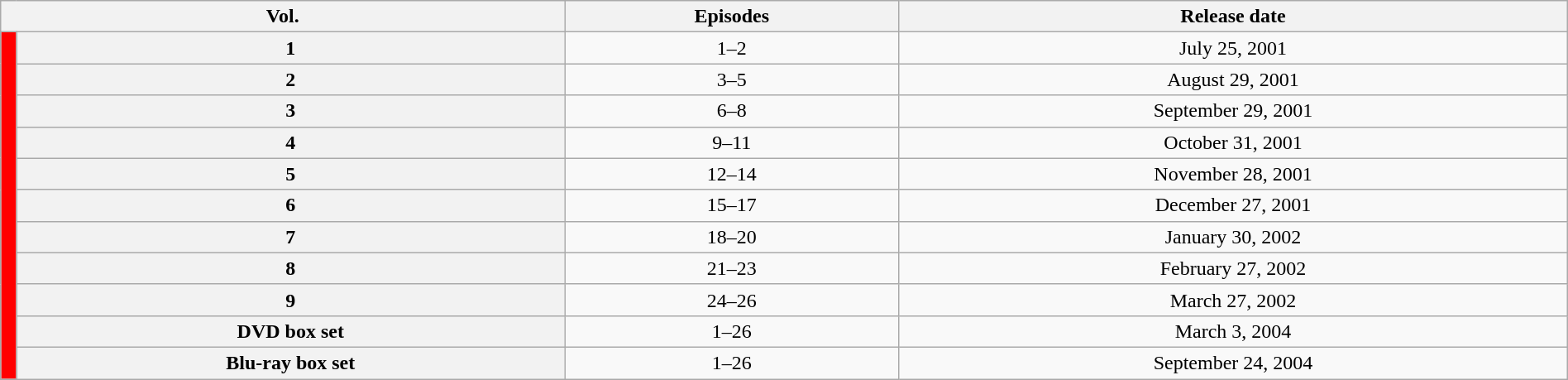<table class="wikitable" style="text-align: center; width: 100%;">
<tr>
<th colspan="2" scope=col>Vol.</th>
<th scope=col>Episodes</th>
<th scope=col>Release date</th>
</tr>
<tr>
<td rowspan="11" width="1%" style="background: #FF0000;"></td>
<th scope=row>1</th>
<td>1–2</td>
<td>July 25, 2001</td>
</tr>
<tr>
<th scope=row>2</th>
<td>3–5</td>
<td>August 29, 2001</td>
</tr>
<tr>
<th scope=row>3</th>
<td>6–8</td>
<td>September 29, 2001</td>
</tr>
<tr>
<th scope=row>4</th>
<td>9–11</td>
<td>October 31, 2001</td>
</tr>
<tr>
<th scope=row>5</th>
<td>12–14</td>
<td>November 28, 2001</td>
</tr>
<tr>
<th scope=row>6</th>
<td>15–17</td>
<td>December 27, 2001</td>
</tr>
<tr>
<th scope=row>7</th>
<td>18–20</td>
<td>January 30, 2002</td>
</tr>
<tr>
<th scope=row>8</th>
<td>21–23</td>
<td>February 27, 2002</td>
</tr>
<tr>
<th scope=row>9</th>
<td>24–26</td>
<td>March 27, 2002</td>
</tr>
<tr>
<th scope=row>DVD box set</th>
<td>1–26</td>
<td>March 3, 2004</td>
</tr>
<tr>
<th scope=row>Blu-ray box set</th>
<td>1–26</td>
<td>September 24, 2004</td>
</tr>
</table>
